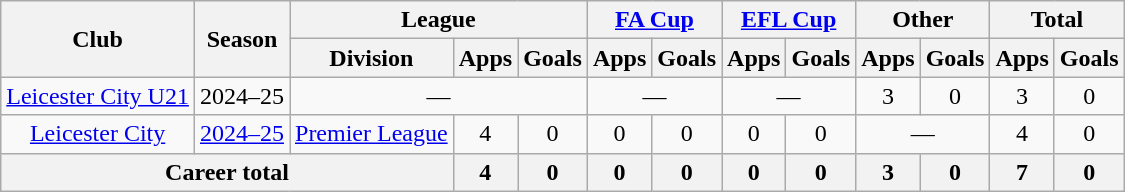<table class=wikitable style=text-align:center>
<tr>
<th rowspan=2>Club</th>
<th rowspan=2>Season</th>
<th colspan=3>League</th>
<th colspan=2><a href='#'>FA Cup</a></th>
<th colspan=2><a href='#'>EFL Cup</a></th>
<th colspan=2>Other</th>
<th colspan=2>Total</th>
</tr>
<tr>
<th>Division</th>
<th>Apps</th>
<th>Goals</th>
<th>Apps</th>
<th>Goals</th>
<th>Apps</th>
<th>Goals</th>
<th>Apps</th>
<th>Goals</th>
<th>Apps</th>
<th>Goals</th>
</tr>
<tr>
<td><a href='#'>Leicester City U21</a></td>
<td>2024–25</td>
<td colspan=3>—</td>
<td colspan=2>—</td>
<td colspan=2>—</td>
<td>3</td>
<td>0</td>
<td>3</td>
<td>0</td>
</tr>
<tr>
<td><a href='#'>Leicester City</a></td>
<td><a href='#'>2024–25</a></td>
<td><a href='#'>Premier League</a></td>
<td>4</td>
<td>0</td>
<td>0</td>
<td>0</td>
<td>0</td>
<td>0</td>
<td colspan=2>—</td>
<td>4</td>
<td>0</td>
</tr>
<tr>
<th colspan=3>Career total</th>
<th>4</th>
<th>0</th>
<th>0</th>
<th>0</th>
<th>0</th>
<th>0</th>
<th>3</th>
<th>0</th>
<th>7</th>
<th>0</th>
</tr>
</table>
